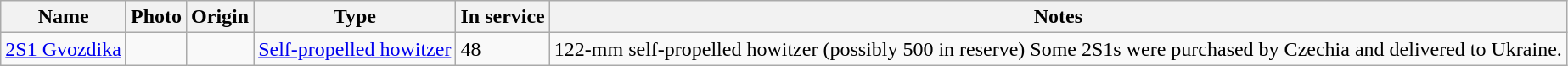<table class="wikitable sortable">
<tr>
<th>Name</th>
<th>Photo</th>
<th>Origin</th>
<th>Type</th>
<th>In service</th>
<th>Notes</th>
</tr>
<tr>
<td><a href='#'>2S1 Gvozdika</a></td>
<td></td>
<td></td>
<td><a href='#'>Self-propelled howitzer</a></td>
<td>48</td>
<td>122-mm self-propelled howitzer (possibly 500 in reserve) Some 2S1s were purchased by Czechia and delivered to Ukraine.</td>
</tr>
</table>
